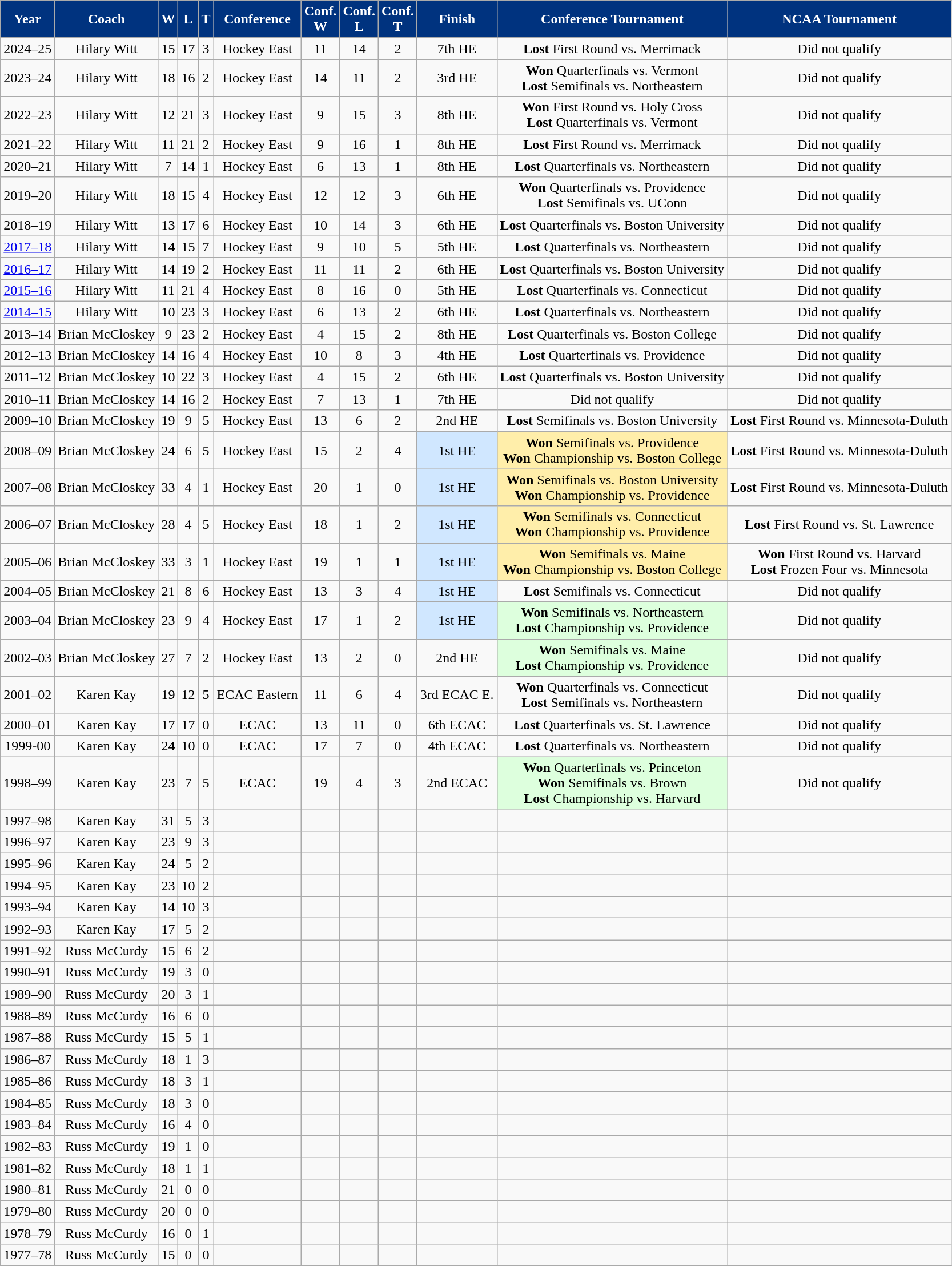<table class="wikitable">
<tr align="center"  style=" background:#00337F; color:#FFFFFF; ">
<td><strong>Year</strong></td>
<td><strong>Coach</strong></td>
<td><strong>W</strong></td>
<td><strong>L</strong></td>
<td><strong>T</strong></td>
<td><strong>Conference</strong></td>
<td><strong>Conf. <br> W</strong></td>
<td><strong>Conf. <br> L</strong></td>
<td><strong>Conf. <br> T</strong></td>
<td><strong>Finish</strong></td>
<td><strong>Conference Tournament</strong></td>
<td><strong>NCAA Tournament</strong></td>
</tr>
<tr align="center" bgcolor="">
<td>2024–25</td>
<td>Hilary Witt</td>
<td>15</td>
<td>17</td>
<td>3</td>
<td>Hockey East</td>
<td>11</td>
<td>14</td>
<td>2</td>
<td>7th HE</td>
<td><strong>Lost</strong> First Round vs. Merrimack </td>
<td>Did not qualify</td>
</tr>
<tr align="center" bgcolor="">
<td>2023–24</td>
<td>Hilary Witt</td>
<td>18</td>
<td>16</td>
<td>2</td>
<td>Hockey East</td>
<td>14</td>
<td>11</td>
<td>2</td>
<td>3rd HE</td>
<td><strong>Won</strong> Quarterfinals vs. Vermont <br><strong>Lost</strong> Semifinals vs. Northeastern </td>
<td>Did not qualify</td>
</tr>
<tr align="center" bgcolor="">
<td>2022–23</td>
<td>Hilary Witt</td>
<td>12</td>
<td>21</td>
<td>3</td>
<td>Hockey East</td>
<td>9</td>
<td>15</td>
<td>3</td>
<td>8th HE</td>
<td><strong>Won</strong> First Round vs. Holy Cross <br><strong>Lost</strong> Quarterfinals vs. Vermont </td>
<td>Did not qualify</td>
</tr>
<tr align="center" bgcolor="">
<td>2021–22</td>
<td>Hilary Witt</td>
<td>11</td>
<td>21</td>
<td>2</td>
<td>Hockey East</td>
<td>9</td>
<td>16</td>
<td>1</td>
<td>8th HE</td>
<td><strong>Lost</strong> First Round vs. Merrimack </td>
<td>Did not qualify</td>
</tr>
<tr align="center" bgcolor="">
<td>2020–21</td>
<td>Hilary Witt</td>
<td>7</td>
<td>14</td>
<td>1</td>
<td>Hockey East</td>
<td>6</td>
<td>13</td>
<td>1</td>
<td>8th HE</td>
<td><strong>Lost</strong> Quarterfinals vs. Northeastern </td>
<td>Did not qualify</td>
</tr>
<tr align="center" bgcolor="">
<td>2019–20</td>
<td>Hilary Witt</td>
<td>18</td>
<td>15</td>
<td>4</td>
<td>Hockey East</td>
<td>12</td>
<td>12</td>
<td>3</td>
<td>6th HE</td>
<td><strong>Won</strong> Quarterfinals vs. Providence <br><strong>Lost</strong> Semifinals vs.  UConn </td>
<td>Did not qualify</td>
</tr>
<tr align="center" bgcolor="">
<td>2018–19</td>
<td>Hilary Witt</td>
<td>13</td>
<td>17</td>
<td>6</td>
<td>Hockey East</td>
<td>10</td>
<td>14</td>
<td>3</td>
<td>6th HE</td>
<td><strong>Lost</strong> Quarterfinals vs. Boston University </td>
<td>Did not qualify</td>
</tr>
<tr align="center" bgcolor="">
<td><a href='#'>2017–18</a></td>
<td>Hilary Witt</td>
<td>14</td>
<td>15</td>
<td>7</td>
<td>Hockey East</td>
<td>9</td>
<td>10</td>
<td>5</td>
<td>5th HE</td>
<td><strong>Lost</strong> Quarterfinals vs. Northeastern </td>
<td>Did not qualify</td>
</tr>
<tr align="center" bgcolor="">
<td><a href='#'>2016–17</a></td>
<td>Hilary Witt</td>
<td>14</td>
<td>19</td>
<td>2</td>
<td>Hockey East</td>
<td>11</td>
<td>11</td>
<td>2</td>
<td>6th HE</td>
<td><strong>Lost</strong> Quarterfinals vs. Boston University </td>
<td>Did not qualify</td>
</tr>
<tr align="center" bgcolor="">
<td><a href='#'>2015–16</a></td>
<td>Hilary Witt</td>
<td>11</td>
<td>21</td>
<td>4</td>
<td>Hockey East</td>
<td>8</td>
<td>16</td>
<td>0</td>
<td>5th HE</td>
<td><strong>Lost</strong> Quarterfinals vs. Connecticut </td>
<td>Did not qualify</td>
</tr>
<tr align="center" bgcolor="">
<td><a href='#'>2014–15</a></td>
<td>Hilary Witt</td>
<td>10</td>
<td>23</td>
<td>3</td>
<td>Hockey East</td>
<td>6</td>
<td>13</td>
<td>2</td>
<td>6th HE</td>
<td><strong>Lost</strong> Quarterfinals vs. Northeastern </td>
<td>Did not qualify</td>
</tr>
<tr align="center" bgcolor="">
<td>2013–14</td>
<td>Brian McCloskey</td>
<td>9</td>
<td>23</td>
<td>2</td>
<td>Hockey East</td>
<td>4</td>
<td>15</td>
<td>2</td>
<td>8th HE</td>
<td><strong>Lost</strong> Quarterfinals vs. Boston College </td>
<td>Did not qualify</td>
</tr>
<tr align="center" bgcolor="">
<td>2012–13</td>
<td>Brian McCloskey</td>
<td>14</td>
<td>16</td>
<td>4</td>
<td>Hockey East</td>
<td>10</td>
<td>8</td>
<td>3</td>
<td>4th HE</td>
<td><strong>Lost</strong> Quarterfinals vs. Providence </td>
<td>Did not qualify</td>
</tr>
<tr align="center" bgcolor="">
<td>2011–12</td>
<td>Brian McCloskey</td>
<td>10</td>
<td>22</td>
<td>3</td>
<td>Hockey East</td>
<td>4</td>
<td>15</td>
<td>2</td>
<td>6th HE</td>
<td><strong>Lost</strong> Quarterfinals vs. Boston University </td>
<td>Did not qualify</td>
</tr>
<tr align="center" bgcolor="">
<td>2010–11</td>
<td>Brian McCloskey</td>
<td>14</td>
<td>16</td>
<td>2</td>
<td>Hockey East</td>
<td>7</td>
<td>13</td>
<td>1</td>
<td>7th HE</td>
<td>Did not qualify</td>
<td>Did not qualify</td>
</tr>
<tr align="center" bgcolor="">
<td>2009–10</td>
<td>Brian McCloskey</td>
<td>19</td>
<td>9</td>
<td>5</td>
<td>Hockey East</td>
<td>13</td>
<td>6</td>
<td>2</td>
<td>2nd HE</td>
<td><strong>Lost</strong> Semifinals vs. Boston University </td>
<td><strong>Lost</strong> First Round vs. Minnesota-Duluth </td>
</tr>
<tr align="center" bgcolor="">
<td>2008–09</td>
<td>Brian McCloskey</td>
<td>24</td>
<td>6</td>
<td>5</td>
<td>Hockey East</td>
<td>15</td>
<td>2</td>
<td>4</td>
<td style="background: #d0e7ff;">1st HE</td>
<td style="background: #ffeeaa;"><strong>Won</strong> Semifinals vs. Providence  <br> <strong>Won</strong> Championship vs. Boston College </td>
<td><strong>Lost</strong> First Round vs. Minnesota-Duluth </td>
</tr>
<tr align="center" bgcolor="">
<td>2007–08</td>
<td>Brian McCloskey</td>
<td>33</td>
<td>4</td>
<td>1</td>
<td>Hockey East</td>
<td>20</td>
<td>1</td>
<td>0</td>
<td style="background: #d0e7ff;">1st HE</td>
<td style="background: #ffeeaa;"><strong>Won</strong> Semifinals vs. Boston University  <br> <strong>Won</strong> Championship vs. Providence </td>
<td><strong>Lost</strong> First Round vs. Minnesota-Duluth </td>
</tr>
<tr align="center" bgcolor="">
<td>2006–07</td>
<td>Brian McCloskey</td>
<td>28</td>
<td>4</td>
<td>5</td>
<td>Hockey East</td>
<td>18</td>
<td>1</td>
<td>2</td>
<td style="background: #d0e7ff;">1st HE</td>
<td style="background: #ffeeaa;"><strong>Won</strong> Semifinals vs. Connecticut  <br> <strong>Won</strong> Championship vs. Providence </td>
<td><strong>Lost</strong> First Round vs. St. Lawrence </td>
</tr>
<tr align="center" bgcolor="">
<td>2005–06</td>
<td>Brian McCloskey</td>
<td>33</td>
<td>3</td>
<td>1</td>
<td>Hockey East</td>
<td>19</td>
<td>1</td>
<td>1</td>
<td style="background: #d0e7ff;">1st HE</td>
<td style="background: #ffeeaa;"><strong>Won</strong> Semifinals vs. Maine  <br> <strong>Won</strong> Championship vs. Boston College </td>
<td><strong>Won</strong> First Round vs. Harvard  <br> <strong>Lost</strong> Frozen Four vs. Minnesota </td>
</tr>
<tr align="center" bgcolor="">
<td>2004–05</td>
<td>Brian McCloskey</td>
<td>21</td>
<td>8</td>
<td>6</td>
<td>Hockey East</td>
<td>13</td>
<td>3</td>
<td>4</td>
<td style="background: #d0e7ff;">1st HE</td>
<td><strong>Lost</strong> Semifinals vs. Connecticut </td>
<td>Did not qualify</td>
</tr>
<tr align="center" bgcolor="">
<td>2003–04</td>
<td>Brian McCloskey</td>
<td>23</td>
<td>9</td>
<td>4</td>
<td>Hockey East</td>
<td>17</td>
<td>1</td>
<td>2</td>
<td style="background: #d0e7ff;">1st HE</td>
<td style="background: #ddffdd;"><strong>Won</strong> Semifinals vs. Northeastern  <br> <strong>Lost</strong> Championship vs. Providence </td>
<td>Did not qualify</td>
</tr>
<tr align="center" bgcolor="">
<td>2002–03</td>
<td>Brian McCloskey</td>
<td>27</td>
<td>7</td>
<td>2</td>
<td>Hockey East</td>
<td>13</td>
<td>2</td>
<td>0</td>
<td>2nd HE</td>
<td style="background: #ddffdd;"><strong>Won</strong> Semifinals vs. Maine  <br> <strong>Lost</strong> Championship vs. Providence </td>
<td>Did not qualify</td>
</tr>
<tr align="center" bgcolor="">
<td>2001–02</td>
<td>Karen Kay</td>
<td>19</td>
<td>12</td>
<td>5</td>
<td>ECAC Eastern</td>
<td>11</td>
<td>6</td>
<td>4</td>
<td>3rd ECAC E.</td>
<td><strong>Won</strong> Quarterfinals vs. Connecticut  <br> <strong>Lost</strong> Semifinals vs. Northeastern </td>
<td>Did not qualify</td>
</tr>
<tr align="center" bgcolor="">
<td>2000–01</td>
<td>Karen Kay</td>
<td>17</td>
<td>17</td>
<td>0</td>
<td>ECAC</td>
<td>13</td>
<td>11</td>
<td>0</td>
<td>6th ECAC</td>
<td><strong>Lost</strong> Quarterfinals vs. St. Lawrence </td>
<td>Did not qualify</td>
</tr>
<tr align="center" bgcolor="">
<td>1999-00</td>
<td>Karen Kay</td>
<td>24</td>
<td>10</td>
<td>0</td>
<td>ECAC</td>
<td>17</td>
<td>7</td>
<td>0</td>
<td>4th ECAC</td>
<td><strong>Lost</strong> Quarterfinals vs. Northeastern </td>
<td>Did not qualify</td>
</tr>
<tr align="center" bgcolor="">
<td>1998–99</td>
<td>Karen Kay</td>
<td>23</td>
<td>7</td>
<td>5</td>
<td>ECAC</td>
<td>19</td>
<td>4</td>
<td>3</td>
<td>2nd ECAC</td>
<td style="background: #ddffdd;"><strong>Won</strong> Quarterfinals vs. Princeton  <br> <strong>Won</strong> Semifinals vs. Brown  <br> <strong>Lost</strong> Championship vs. Harvard </td>
<td>Did not qualify</td>
</tr>
<tr align="center" bgcolor="">
<td>1997–98</td>
<td>Karen Kay</td>
<td>31</td>
<td>5</td>
<td>3</td>
<td></td>
<td></td>
<td></td>
<td></td>
<td></td>
<td></td>
<td></td>
</tr>
<tr align="center" bgcolor="">
<td>1996–97</td>
<td>Karen Kay</td>
<td>23</td>
<td>9</td>
<td>3</td>
<td></td>
<td></td>
<td></td>
<td></td>
<td></td>
<td></td>
<td></td>
</tr>
<tr align="center" bgcolor="">
<td>1995–96</td>
<td>Karen Kay</td>
<td>24</td>
<td>5</td>
<td>2</td>
<td></td>
<td></td>
<td></td>
<td></td>
<td></td>
<td></td>
<td></td>
</tr>
<tr align="center" bgcolor="">
<td>1994–95</td>
<td>Karen Kay</td>
<td>23</td>
<td>10</td>
<td>2</td>
<td></td>
<td></td>
<td></td>
<td></td>
<td></td>
<td></td>
<td></td>
</tr>
<tr align="center" bgcolor="">
<td>1993–94</td>
<td>Karen Kay</td>
<td>14</td>
<td>10</td>
<td>3</td>
<td></td>
<td></td>
<td></td>
<td></td>
<td></td>
<td></td>
<td></td>
</tr>
<tr align="center" bgcolor="">
<td>1992–93</td>
<td>Karen Kay</td>
<td>17</td>
<td>5</td>
<td>2</td>
<td></td>
<td></td>
<td></td>
<td></td>
<td></td>
<td></td>
<td></td>
</tr>
<tr align="center" bgcolor="">
<td>1991–92</td>
<td>Russ McCurdy</td>
<td>15</td>
<td>6</td>
<td>2</td>
<td></td>
<td></td>
<td></td>
<td></td>
<td></td>
<td></td>
<td></td>
</tr>
<tr align="center" bgcolor="">
<td>1990–91</td>
<td>Russ McCurdy</td>
<td>19</td>
<td>3</td>
<td>0</td>
<td></td>
<td></td>
<td></td>
<td></td>
<td></td>
<td></td>
<td></td>
</tr>
<tr align="center" bgcolor="">
<td>1989–90</td>
<td>Russ McCurdy</td>
<td>20</td>
<td>3</td>
<td>1</td>
<td></td>
<td></td>
<td></td>
<td></td>
<td></td>
<td></td>
<td></td>
</tr>
<tr align="center" bgcolor="">
<td>1988–89</td>
<td>Russ McCurdy</td>
<td>16</td>
<td>6</td>
<td>0</td>
<td></td>
<td></td>
<td></td>
<td></td>
<td></td>
<td></td>
<td></td>
</tr>
<tr align="center" bgcolor="">
<td>1987–88</td>
<td>Russ McCurdy</td>
<td>15</td>
<td>5</td>
<td>1</td>
<td></td>
<td></td>
<td></td>
<td></td>
<td></td>
<td></td>
<td></td>
</tr>
<tr align="center" bgcolor="">
<td>1986–87</td>
<td>Russ McCurdy</td>
<td>18</td>
<td>1</td>
<td>3</td>
<td></td>
<td></td>
<td></td>
<td></td>
<td></td>
<td></td>
<td></td>
</tr>
<tr align="center" bgcolor="">
<td>1985–86</td>
<td>Russ McCurdy</td>
<td>18</td>
<td>3</td>
<td>1</td>
<td></td>
<td></td>
<td></td>
<td></td>
<td></td>
<td></td>
<td></td>
</tr>
<tr align="center" bgcolor="">
<td>1984–85</td>
<td>Russ McCurdy</td>
<td>18</td>
<td>3</td>
<td>0</td>
<td></td>
<td></td>
<td></td>
<td></td>
<td></td>
<td></td>
<td></td>
</tr>
<tr align="center" bgcolor="">
<td>1983–84</td>
<td>Russ McCurdy</td>
<td>16</td>
<td>4</td>
<td>0</td>
<td></td>
<td></td>
<td></td>
<td></td>
<td></td>
<td></td>
<td></td>
</tr>
<tr align="center" bgcolor="">
<td>1982–83</td>
<td>Russ McCurdy</td>
<td>19</td>
<td>1</td>
<td>0</td>
<td></td>
<td></td>
<td></td>
<td></td>
<td></td>
<td></td>
<td></td>
</tr>
<tr align="center" bgcolor="">
<td>1981–82</td>
<td>Russ McCurdy</td>
<td>18</td>
<td>1</td>
<td>1</td>
<td></td>
<td></td>
<td></td>
<td></td>
<td></td>
<td></td>
<td></td>
</tr>
<tr align="center" bgcolor="">
<td>1980–81</td>
<td>Russ McCurdy</td>
<td>21</td>
<td>0</td>
<td>0</td>
<td></td>
<td></td>
<td></td>
<td></td>
<td></td>
<td></td>
<td></td>
</tr>
<tr align="center" bgcolor="">
<td>1979–80</td>
<td>Russ McCurdy</td>
<td>20</td>
<td>0</td>
<td>0</td>
<td></td>
<td></td>
<td></td>
<td></td>
<td></td>
<td></td>
<td></td>
</tr>
<tr align="center" bgcolor="">
<td>1978–79</td>
<td>Russ McCurdy</td>
<td>16</td>
<td>0</td>
<td>1</td>
<td></td>
<td></td>
<td></td>
<td></td>
<td></td>
<td></td>
<td></td>
</tr>
<tr align="center" bgcolor="">
<td>1977–78</td>
<td>Russ McCurdy</td>
<td>15</td>
<td>0</td>
<td>0</td>
<td></td>
<td></td>
<td></td>
<td></td>
<td></td>
<td></td>
<td></td>
</tr>
<tr align="center" bgcolor="">
</tr>
</table>
